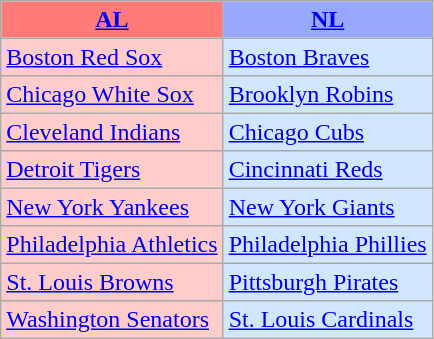<table class="wikitable" style="font-size:100%;line-height:1.1;">
<tr>
<th style="background-color: #FF7B77;"><a href='#'>AL</a></th>
<th style="background-color: #99A8FF;"><a href='#'>NL</a></th>
</tr>
<tr>
<td style="background-color: #FFCCCC;"><a href='#'>Boston Red Sox</a></td>
<td style="background-color: #D0E7FF;"><a href='#'>Boston Braves</a></td>
</tr>
<tr>
<td style="background-color: #FFCCCC;"><a href='#'>Chicago White Sox</a></td>
<td style="background-color: #D0E7FF;"><a href='#'>Brooklyn Robins</a></td>
</tr>
<tr>
<td style="background-color: #FFCCCC;"><a href='#'>Cleveland Indians</a></td>
<td style="background-color: #D0E7FF;"><a href='#'>Chicago Cubs</a></td>
</tr>
<tr>
<td style="background-color: #FFCCCC;"><a href='#'>Detroit Tigers</a></td>
<td style="background-color: #D0E7FF;"><a href='#'>Cincinnati Reds</a></td>
</tr>
<tr>
<td style="background-color: #FFCCCC;"><a href='#'>New York Yankees</a></td>
<td style="background-color: #D0E7FF;"><a href='#'>New York Giants</a></td>
</tr>
<tr>
<td style="background-color: #FFCCCC;"><a href='#'>Philadelphia Athletics</a></td>
<td style="background-color: #D0E7FF;"><a href='#'>Philadelphia Phillies</a></td>
</tr>
<tr>
<td style="background-color: #FFCCCC;"><a href='#'>St. Louis Browns</a></td>
<td style="background-color: #D0E7FF;"><a href='#'>Pittsburgh Pirates</a></td>
</tr>
<tr>
<td style="background-color: #FFCCCC;"><a href='#'>Washington Senators</a></td>
<td style="background-color: #D0E7FF;"><a href='#'>St. Louis Cardinals</a></td>
</tr>
</table>
